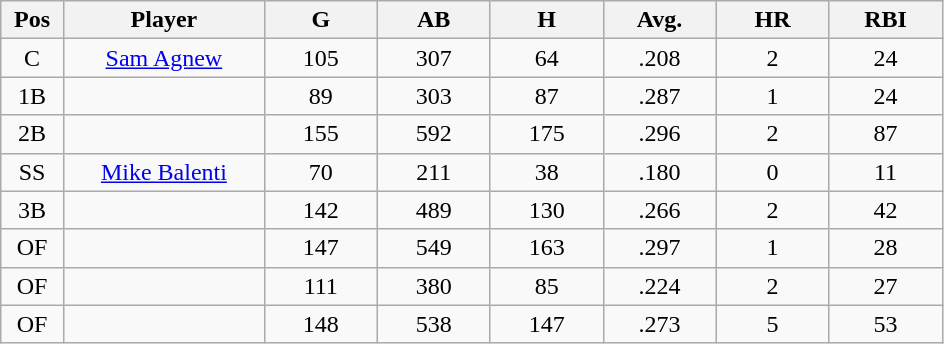<table class="wikitable sortable">
<tr>
<th bgcolor="#DDDDFF" width="5%">Pos</th>
<th bgcolor="#DDDDFF" width="16%">Player</th>
<th bgcolor="#DDDDFF" width="9%">G</th>
<th bgcolor="#DDDDFF" width="9%">AB</th>
<th bgcolor="#DDDDFF" width="9%">H</th>
<th bgcolor="#DDDDFF" width="9%">Avg.</th>
<th bgcolor="#DDDDFF" width="9%">HR</th>
<th bgcolor="#DDDDFF" width="9%">RBI</th>
</tr>
<tr align="center">
<td>C</td>
<td><a href='#'>Sam Agnew</a></td>
<td>105</td>
<td>307</td>
<td>64</td>
<td>.208</td>
<td>2</td>
<td>24</td>
</tr>
<tr align=center>
<td>1B</td>
<td></td>
<td>89</td>
<td>303</td>
<td>87</td>
<td>.287</td>
<td>1</td>
<td>24</td>
</tr>
<tr align="center">
<td>2B</td>
<td></td>
<td>155</td>
<td>592</td>
<td>175</td>
<td>.296</td>
<td>2</td>
<td>87</td>
</tr>
<tr align="center">
<td>SS</td>
<td><a href='#'>Mike Balenti</a></td>
<td>70</td>
<td>211</td>
<td>38</td>
<td>.180</td>
<td>0</td>
<td>11</td>
</tr>
<tr align=center>
<td>3B</td>
<td></td>
<td>142</td>
<td>489</td>
<td>130</td>
<td>.266</td>
<td>2</td>
<td>42</td>
</tr>
<tr align="center">
<td>OF</td>
<td></td>
<td>147</td>
<td>549</td>
<td>163</td>
<td>.297</td>
<td>1</td>
<td>28</td>
</tr>
<tr align="center">
<td>OF</td>
<td></td>
<td>111</td>
<td>380</td>
<td>85</td>
<td>.224</td>
<td>2</td>
<td>27</td>
</tr>
<tr align="center">
<td>OF</td>
<td></td>
<td>148</td>
<td>538</td>
<td>147</td>
<td>.273</td>
<td>5</td>
<td>53</td>
</tr>
</table>
